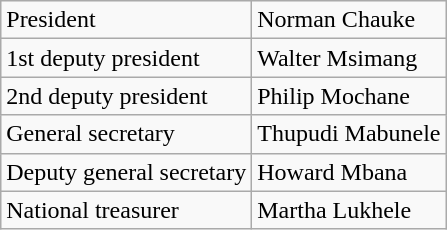<table class="wikitable">
<tr>
<td>President</td>
<td>Norman Chauke</td>
</tr>
<tr>
<td>1st deputy president</td>
<td>Walter Msimang</td>
</tr>
<tr>
<td>2nd deputy president</td>
<td>Philip Mochane</td>
</tr>
<tr>
<td>General secretary</td>
<td>Thupudi Mabunele</td>
</tr>
<tr>
<td>Deputy general secretary</td>
<td>Howard Mbana</td>
</tr>
<tr>
<td>National treasurer</td>
<td>Martha Lukhele</td>
</tr>
</table>
